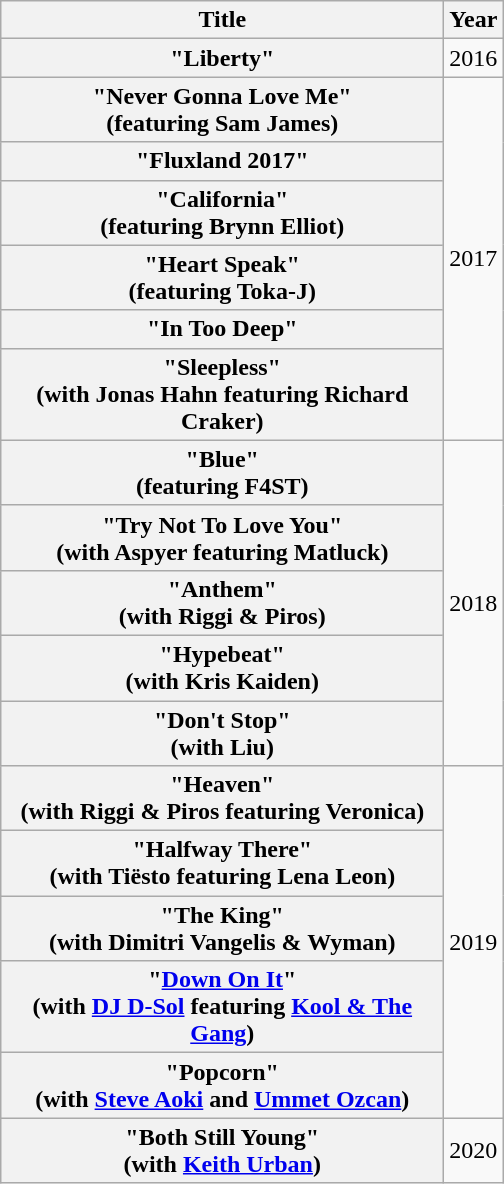<table class="wikitable plainrowheaders" style="text-align:center;">
<tr>
<th style="width:18em;">Title</th>
<th style="width:2em;">Year</th>
</tr>
<tr>
<th scope="row">"Liberty"</th>
<td>2016</td>
</tr>
<tr>
<th scope="row">"Never Gonna Love Me" <br><span>(featuring Sam James)</span></th>
<td rowspan="6">2017</td>
</tr>
<tr>
<th scope="row">"Fluxland 2017"</th>
</tr>
<tr>
<th scope="row">"California" <br><span>(featuring Brynn Elliot)</span></th>
</tr>
<tr>
<th scope="row">"Heart Speak" <br><span>(featuring Toka-J)</span></th>
</tr>
<tr>
<th scope="row">"In Too Deep"</th>
</tr>
<tr>
<th scope="row">"Sleepless" <br><span>(with Jonas Hahn featuring Richard Craker)</span></th>
</tr>
<tr>
<th scope="row">"Blue" <br><span>(featuring F4ST)</span></th>
<td rowspan="5">2018</td>
</tr>
<tr>
<th scope="row">"Try Not To Love You" <br><span>(with Aspyer featuring Matluck)</span></th>
</tr>
<tr>
<th scope="row">"Anthem" <br><span>(with Riggi & Piros)</span></th>
</tr>
<tr>
<th scope="row">"Hypebeat" <br><span>(with Kris Kaiden)</span></th>
</tr>
<tr>
<th scope="row">"Don't Stop" <br><span>(with Liu)</span></th>
</tr>
<tr>
<th scope="row">"Heaven" <br><span>(with Riggi & Piros featuring Veronica)</span></th>
<td rowspan="5">2019</td>
</tr>
<tr>
<th scope="row">"Halfway There" <br><span>(with Tiësto featuring Lena Leon)</span></th>
</tr>
<tr>
<th scope="row">"The King" <br><span>(with Dimitri Vangelis & Wyman)</span></th>
</tr>
<tr>
<th scope="row">"<a href='#'>Down On It</a>" <br><span>(with <a href='#'>DJ D-Sol</a> featuring <a href='#'>Kool & The Gang</a>)</span></th>
</tr>
<tr>
<th scope="row">"Popcorn" <br><span>(with <a href='#'>Steve Aoki</a> and <a href='#'>Ummet Ozcan</a>)</span></th>
</tr>
<tr>
<th scope="row">"Both Still Young" <br><span>(with <a href='#'>Keith Urban</a>)</span></th>
<td>2020</td>
</tr>
</table>
